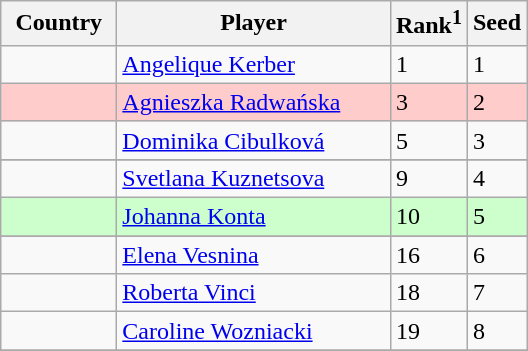<table class="sortable wikitable">
<tr>
<th width=70>Country</th>
<th width=175>Player</th>
<th>Rank<sup>1</sup></th>
<th>Seed</th>
</tr>
<tr>
<td></td>
<td><a href='#'>Angelique Kerber</a></td>
<td>1</td>
<td>1</td>
</tr>
<tr style="background:#fcc;">
<td></td>
<td><a href='#'>Agnieszka Radwańska</a></td>
<td>3</td>
<td>2</td>
</tr>
<tr>
<td></td>
<td><a href='#'>Dominika Cibulková</a></td>
<td>5</td>
<td>3</td>
</tr>
<tr>
</tr>
<tr>
<td></td>
<td><a href='#'>Svetlana Kuznetsova</a></td>
<td>9</td>
<td>4</td>
</tr>
<tr style="background:#cfc;">
<td></td>
<td><a href='#'>Johanna Konta</a></td>
<td>10</td>
<td>5</td>
</tr>
<tr>
</tr>
<tr>
<td></td>
<td><a href='#'>Elena Vesnina</a></td>
<td>16</td>
<td>6</td>
</tr>
<tr>
<td></td>
<td><a href='#'>Roberta Vinci</a></td>
<td>18</td>
<td>7</td>
</tr>
<tr>
<td></td>
<td><a href='#'>Caroline Wozniacki</a></td>
<td>19</td>
<td>8</td>
</tr>
<tr>
</tr>
</table>
